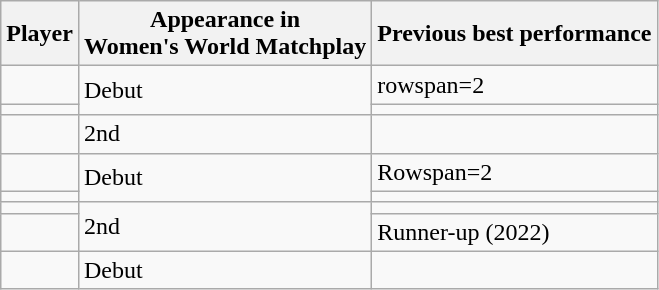<table class="wikitable sortable" style="text-align: left;">
<tr>
<th>Player</th>
<th data-sort-type="number">Appearance in<br>Women's World Matchplay</th>
<th data-sort-type="number">Previous best performance</th>
</tr>
<tr>
<td></td>
<td Rowspan=2>Debut</td>
<td>rowspan=2</td>
</tr>
<tr>
<td></td>
</tr>
<tr>
<td></td>
<td>2nd</td>
<td></td>
</tr>
<tr>
<td></td>
<td Rowspan=2>Debut</td>
<td>Rowspan=2</td>
</tr>
<tr>
<td></td>
</tr>
<tr>
<td></td>
<td Rowspan=2>2nd</td>
<td></td>
</tr>
<tr>
<td></td>
<td> Runner-up (2022)</td>
</tr>
<tr>
<td></td>
<td> Debut</td>
<td></td>
</tr>
</table>
